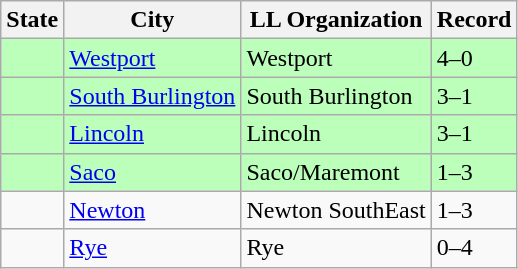<table class="wikitable">
<tr>
<th>State</th>
<th>City</th>
<th>LL Organization</th>
<th>Record</th>
</tr>
<tr bgcolor=#bbffbb>
<td><strong></strong></td>
<td><a href='#'>Westport</a></td>
<td>Westport</td>
<td>4–0</td>
</tr>
<tr bgcolor=#bbffbb>
<td><strong></strong></td>
<td><a href='#'>South Burlington</a></td>
<td>South Burlington</td>
<td>3–1</td>
</tr>
<tr bgcolor=#bbffbb>
<td><strong></strong></td>
<td><a href='#'>Lincoln</a></td>
<td>Lincoln</td>
<td>3–1</td>
</tr>
<tr bgcolor=#bbffbb>
<td><strong></strong></td>
<td><a href='#'>Saco</a></td>
<td>Saco/Maremont</td>
<td>1–3</td>
</tr>
<tr>
<td><strong></strong></td>
<td><a href='#'>Newton</a></td>
<td>Newton SouthEast</td>
<td>1–3</td>
</tr>
<tr>
<td><strong></strong></td>
<td><a href='#'>Rye</a></td>
<td>Rye</td>
<td>0–4</td>
</tr>
</table>
